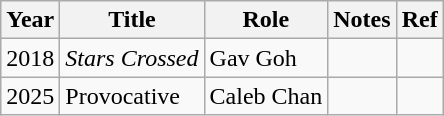<table class="wikitable sortable">
<tr>
<th>Year</th>
<th>Title</th>
<th>Role</th>
<th class="unsortable">Notes</th>
<th class="unsortable">Ref</th>
</tr>
<tr>
<td>2018</td>
<td><em>Stars Crossed</em></td>
<td>Gav Goh</td>
<td></td>
<td></td>
</tr>
<tr>
<td>2025</td>
<td>Provocative</td>
<td>Caleb Chan</td>
<td></td>
<td></td>
</tr>
</table>
